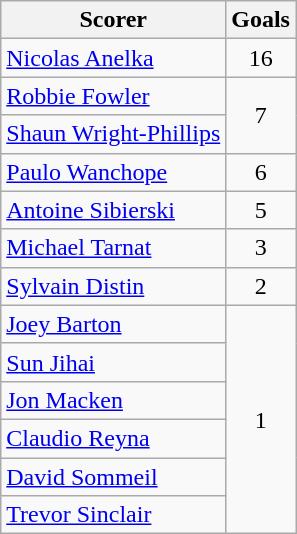<table class="wikitable">
<tr>
<th>Scorer</th>
<th>Goals</th>
</tr>
<tr>
<td> <a href='#'>Nicolas Anelka</a></td>
<td align=center>16</td>
</tr>
<tr>
<td> <a href='#'>Robbie Fowler</a></td>
<td rowspan="2" align=center>7</td>
</tr>
<tr>
<td> <a href='#'>Shaun Wright-Phillips</a></td>
</tr>
<tr>
<td> <a href='#'>Paulo Wanchope</a></td>
<td align=center>6</td>
</tr>
<tr>
<td> <a href='#'>Antoine Sibierski</a></td>
<td align=center>5</td>
</tr>
<tr>
<td> <a href='#'>Michael Tarnat</a></td>
<td align=center>3</td>
</tr>
<tr>
<td> <a href='#'>Sylvain Distin</a></td>
<td align=center>2</td>
</tr>
<tr>
<td> <a href='#'>Joey Barton</a></td>
<td rowspan="6" align=center>1</td>
</tr>
<tr>
<td> <a href='#'>Sun Jihai</a></td>
</tr>
<tr>
<td> <a href='#'>Jon Macken</a></td>
</tr>
<tr>
<td>  <a href='#'>Claudio Reyna</a></td>
</tr>
<tr>
<td> <a href='#'>David Sommeil</a></td>
</tr>
<tr>
<td> <a href='#'>Trevor Sinclair</a></td>
</tr>
</table>
